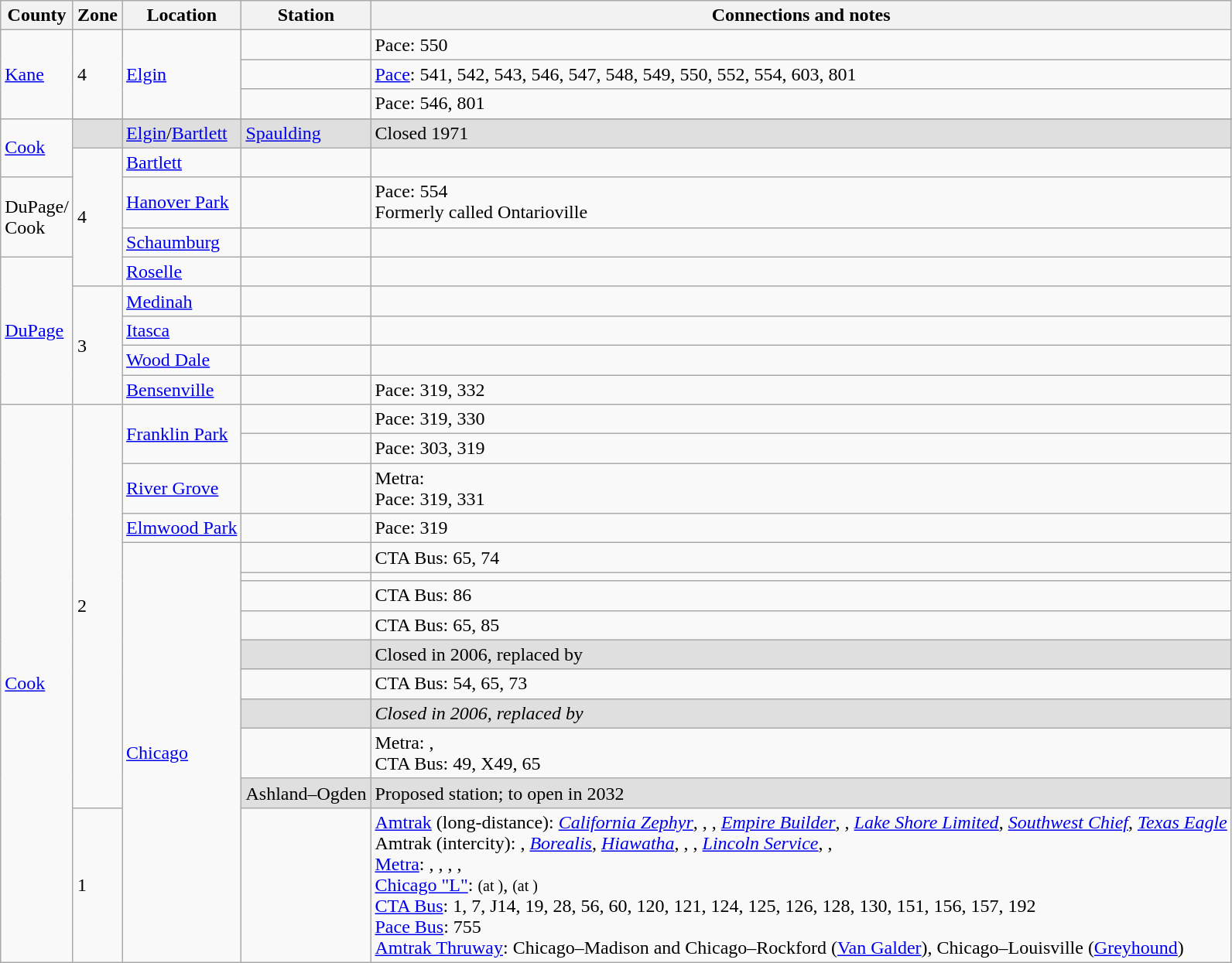<table class=wikitable>
<tr>
<th>County</th>
<th>Zone</th>
<th>Location</th>
<th>Station</th>
<th>Connections and notes</th>
</tr>
<tr>
<td rowspan=3><a href='#'>Kane</a></td>
<td rowspan=3>4</td>
<td rowspan=3><a href='#'>Elgin</a></td>
<td></td>
<td> Pace: 550</td>
</tr>
<tr>
<td></td>
<td> <a href='#'>Pace</a>: 541, 542, 543, 546, 547, 548, 549, 550, 552, 554, 603, 801</td>
</tr>
<tr>
<td></td>
<td> Pace: 546, 801</td>
</tr>
<tr>
<td rowspan=3><a href='#'>Cook</a></td>
</tr>
<tr bgcolor=dfdfdf>
<td> </td>
<td><a href='#'>Elgin</a>/<a href='#'>Bartlett</a></td>
<td><a href='#'>Spaulding</a></td>
<td>Closed 1971</td>
</tr>
<tr>
<td rowspan=4>4</td>
<td><a href='#'>Bartlett</a></td>
<td></td>
<td></td>
</tr>
<tr>
<td rowspan=2>DuPage/<br>Cook</td>
<td><a href='#'>Hanover Park</a></td>
<td></td>
<td> Pace: 554<br>Formerly called Ontarioville</td>
</tr>
<tr>
<td><a href='#'>Schaumburg</a></td>
<td></td>
<td></td>
</tr>
<tr>
<td rowspan=5><a href='#'>DuPage</a></td>
<td><a href='#'>Roselle</a></td>
<td></td>
<td></td>
</tr>
<tr>
<td rowspan=4>3</td>
<td><a href='#'>Medinah</a></td>
<td></td>
<td></td>
</tr>
<tr>
<td><a href='#'>Itasca</a></td>
<td></td>
<td></td>
</tr>
<tr>
<td><a href='#'>Wood Dale</a></td>
<td></td>
<td></td>
</tr>
<tr>
<td><a href='#'>Bensenville</a></td>
<td></td>
<td> Pace: 319, 332</td>
</tr>
<tr>
<td rowspan=14><a href='#'>Cook</a></td>
<td rowspan=13>2</td>
<td rowspan=2><a href='#'>Franklin Park</a></td>
<td> </td>
<td> Pace: 319, 330</td>
</tr>
<tr>
<td></td>
<td> Pace: 303, 319</td>
</tr>
<tr>
<td><a href='#'>River Grove</a></td>
<td></td>
<td> Metra: <br> Pace: 319, 331</td>
</tr>
<tr>
<td><a href='#'>Elmwood Park</a></td>
<td></td>
<td> Pace: 319</td>
</tr>
<tr>
<td rowspan=10><a href='#'>Chicago</a></td>
<td></td>
<td> CTA Bus: 65, 74</td>
</tr>
<tr>
<td> </td>
<td></td>
</tr>
<tr>
<td></td>
<td> CTA Bus: 86</td>
</tr>
<tr>
<td> </td>
<td> CTA Bus: 65, 85</td>
</tr>
<tr bgcolor=dfdfdf>
<td></td>
<td>Closed in 2006, replaced by </td>
</tr>
<tr>
<td> </td>
<td> CTA Bus: 54, 65, 73</td>
</tr>
<tr bgcolor=dfdfdf>
<td></td>
<td><em>Closed in 2006, replaced by </em></td>
</tr>
<tr>
<td></td>
<td> Metra: , <br> CTA Bus: 49, X49, 65</td>
</tr>
<tr bgcolor=dfdfdf>
<td>Ashland–Ogden</td>
<td>Proposed station; to open in 2032</td>
</tr>
<tr>
<td>1</td>
<td></td>
<td> <a href='#'>Amtrak</a> (long-distance): <em><a href='#'>California Zephyr</a></em>, , , <em><a href='#'>Empire Builder</a></em>, , <em><a href='#'>Lake Shore Limited</a></em>, <em><a href='#'>Southwest Chief</a></em>, <em><a href='#'>Texas Eagle</a></em><br> Amtrak (intercity): , <em><a href='#'>Borealis</a></em>, <em><a href='#'>Hiawatha</a></em>, , , <em><a href='#'>Lincoln Service</a></em>, , <br> <a href='#'>Metra</a>: , , , ,  <br> <a href='#'>Chicago "L"</a>:  <small>(at )</small>,     <small>(at )</small><br> <a href='#'>CTA Bus</a>: 1, 7, J14, 19, 28, 56, 60, 120, 121, 124, 125, 126, 128, 130, 151, 156, 157, 192<br> <a href='#'>Pace Bus</a>: 755<br> <a href='#'>Amtrak Thruway</a>: Chicago–Madison and Chicago–Rockford (<a href='#'>Van Galder</a>), Chicago–Louisville (<a href='#'>Greyhound</a>)</td>
</tr>
</table>
